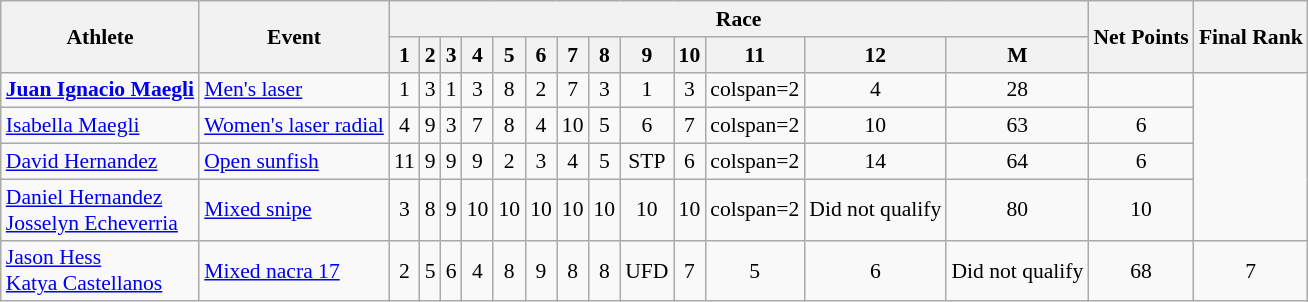<table class="wikitable" border="1" style="font-size:90%">
<tr>
<th rowspan=2>Athlete</th>
<th rowspan=2>Event</th>
<th colspan=13>Race</th>
<th rowspan=2>Net Points</th>
<th rowspan=2>Final Rank</th>
</tr>
<tr>
<th>1</th>
<th>2</th>
<th>3</th>
<th>4</th>
<th>5</th>
<th>6</th>
<th>7</th>
<th>8</th>
<th>9</th>
<th>10</th>
<th>11</th>
<th>12</th>
<th>M</th>
</tr>
<tr align=center>
<td align=left><strong><a href='#'>Juan Ignacio Maegli</a></strong></td>
<td align=left><a href='#'>Men's laser</a></td>
<td>1</td>
<td>3</td>
<td>1</td>
<td>3</td>
<td>8</td>
<td>2</td>
<td>7</td>
<td>3</td>
<td>1</td>
<td>3</td>
<td>colspan=2 </td>
<td>4</td>
<td>28</td>
<td></td>
</tr>
<tr align=center>
<td align=left><a href='#'>Isabella Maegli</a></td>
<td align=left><a href='#'>Women's laser radial</a></td>
<td>4</td>
<td>9</td>
<td>3</td>
<td>7</td>
<td>8</td>
<td>4</td>
<td>10</td>
<td>5</td>
<td>6</td>
<td>7</td>
<td>colspan=2 </td>
<td>10</td>
<td>63</td>
<td>6</td>
</tr>
<tr align=center>
<td align=left><a href='#'>David Hernandez</a></td>
<td align=left><a href='#'>Open sunfish</a></td>
<td>11</td>
<td>9</td>
<td>9</td>
<td>9</td>
<td>2</td>
<td>3</td>
<td>4</td>
<td>5</td>
<td>STP</td>
<td>6</td>
<td>colspan=2 </td>
<td>14</td>
<td>64</td>
<td>6</td>
</tr>
<tr align=center>
<td align=left><a href='#'>Daniel Hernandez</a><br><a href='#'>Josselyn Echeverria</a></td>
<td align=left><a href='#'>Mixed snipe</a></td>
<td>3</td>
<td>8</td>
<td>9</td>
<td>10</td>
<td>10</td>
<td>10</td>
<td>10</td>
<td>10</td>
<td>10</td>
<td>10</td>
<td>colspan=2 </td>
<td>Did not qualify</td>
<td>80</td>
<td>10</td>
</tr>
<tr align=center>
<td align=left><a href='#'>Jason Hess</a><br><a href='#'>Katya Castellanos</a></td>
<td align=left><a href='#'>Mixed nacra 17</a></td>
<td>2</td>
<td>5</td>
<td>6</td>
<td>4</td>
<td>8</td>
<td>9</td>
<td>8</td>
<td>8</td>
<td>UFD</td>
<td>7</td>
<td>5</td>
<td>6</td>
<td>Did not qualify</td>
<td>68</td>
<td>7</td>
</tr>
</table>
